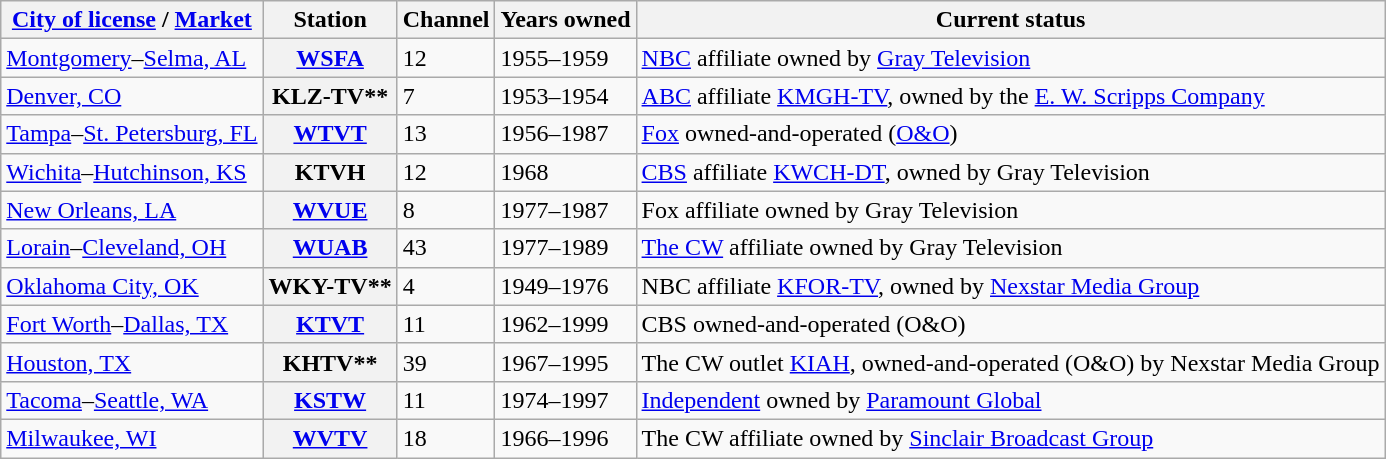<table class="wikitable">
<tr>
<th scope="col"><a href='#'>City of license</a> / <a href='#'>Market</a></th>
<th scope="col">Station</th>
<th scope="col">Channel</th>
<th scope="col">Years owned</th>
<th scope="col">Current status</th>
</tr>
<tr>
<td><a href='#'>Montgomery</a>–<a href='#'>Selma, AL</a></td>
<th scope="row"><a href='#'>WSFA</a></th>
<td>12</td>
<td>1955–1959</td>
<td><a href='#'>NBC</a> affiliate owned by <a href='#'>Gray Television</a></td>
</tr>
<tr>
<td><a href='#'>Denver, CO</a></td>
<th scope="row">KLZ-TV**</th>
<td>7</td>
<td>1953–1954</td>
<td><a href='#'>ABC</a> affiliate <a href='#'>KMGH-TV</a>, owned by the <a href='#'>E. W. Scripps Company</a></td>
</tr>
<tr>
<td><a href='#'>Tampa</a>–<a href='#'>St. Petersburg, FL</a></td>
<th scope="row"><a href='#'>WTVT</a></th>
<td>13</td>
<td>1956–1987</td>
<td><a href='#'>Fox</a> owned-and-operated (<a href='#'>O&O</a>)</td>
</tr>
<tr>
<td><a href='#'>Wichita</a>–<a href='#'>Hutchinson, KS</a></td>
<th scope="row">KTVH</th>
<td>12</td>
<td>1968</td>
<td><a href='#'>CBS</a> affiliate <a href='#'>KWCH-DT</a>, owned by Gray Television</td>
</tr>
<tr>
<td><a href='#'>New Orleans, LA</a></td>
<th scope="row"><a href='#'>WVUE</a></th>
<td>8</td>
<td>1977–1987</td>
<td>Fox affiliate owned by Gray Television</td>
</tr>
<tr>
<td><a href='#'>Lorain</a>–<a href='#'>Cleveland, OH</a></td>
<th scope="row"><a href='#'>WUAB</a></th>
<td>43</td>
<td>1977–1989</td>
<td><a href='#'>The CW</a> affiliate owned by Gray Television</td>
</tr>
<tr>
<td><a href='#'>Oklahoma City, OK</a></td>
<th scope="row">WKY-TV**</th>
<td>4</td>
<td>1949–1976</td>
<td>NBC affiliate <a href='#'>KFOR-TV</a>, owned by <a href='#'>Nexstar Media Group</a></td>
</tr>
<tr>
<td><a href='#'>Fort Worth</a>–<a href='#'>Dallas, TX</a></td>
<th scope="row"><a href='#'>KTVT</a></th>
<td>11</td>
<td>1962–1999</td>
<td>CBS owned-and-operated (O&O)</td>
</tr>
<tr>
<td><a href='#'>Houston, TX</a></td>
<th scope="row">KHTV**</th>
<td>39</td>
<td>1967–1995</td>
<td>The CW outlet <a href='#'>KIAH</a>, owned-and-operated (O&O) by Nexstar Media Group</td>
</tr>
<tr>
<td><a href='#'>Tacoma</a>–<a href='#'>Seattle, WA</a></td>
<th scope="row"><a href='#'>KSTW</a></th>
<td>11</td>
<td>1974–1997</td>
<td><a href='#'>Independent</a> owned by <a href='#'>Paramount Global</a></td>
</tr>
<tr>
<td><a href='#'>Milwaukee, WI</a></td>
<th scope="row"><a href='#'>WVTV</a></th>
<td>18</td>
<td>1966–1996</td>
<td>The CW affiliate owned by <a href='#'>Sinclair Broadcast Group</a></td>
</tr>
</table>
